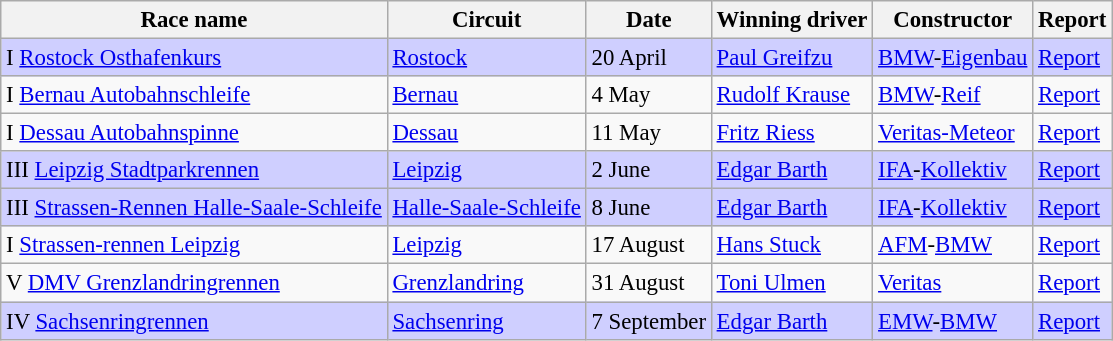<table class="wikitable" style="font-size:95%">
<tr>
<th>Race name</th>
<th>Circuit</th>
<th>Date</th>
<th>Winning driver</th>
<th>Constructor</th>
<th>Report</th>
</tr>
<tr style="background-color: #CFCFFF">
<td> I <a href='#'>Rostock Osthafenkurs</a></td>
<td><a href='#'>Rostock</a></td>
<td>20 April</td>
<td> <a href='#'>Paul Greifzu</a></td>
<td> <a href='#'>BMW</a>-<a href='#'>Eigenbau</a></td>
<td><a href='#'>Report</a></td>
</tr>
<tr>
<td> I <a href='#'>Bernau Autobahnschleife</a></td>
<td><a href='#'>Bernau</a></td>
<td>4 May</td>
<td> <a href='#'>Rudolf Krause</a></td>
<td> <a href='#'>BMW</a>-<a href='#'>Reif</a></td>
<td><a href='#'>Report</a></td>
</tr>
<tr>
<td> I <a href='#'>Dessau Autobahnspinne</a></td>
<td><a href='#'>Dessau</a></td>
<td>11 May</td>
<td> <a href='#'>Fritz Riess</a></td>
<td> <a href='#'>Veritas-Meteor</a></td>
<td><a href='#'>Report</a></td>
</tr>
<tr style="background-color: #CFCFFF">
<td> III <a href='#'>Leipzig Stadtparkrennen</a></td>
<td><a href='#'>Leipzig</a></td>
<td>2 June</td>
<td> <a href='#'>Edgar Barth</a></td>
<td> <a href='#'>IFA</a>-<a href='#'>Kollektiv</a></td>
<td><a href='#'>Report</a></td>
</tr>
<tr style="background-color: #CFCFFF">
<td> III <a href='#'>Strassen-Rennen Halle-Saale-Schleife</a></td>
<td><a href='#'>Halle-Saale-Schleife</a></td>
<td>8 June</td>
<td> <a href='#'>Edgar Barth</a></td>
<td> <a href='#'>IFA</a>-<a href='#'>Kollektiv</a></td>
<td><a href='#'>Report</a></td>
</tr>
<tr>
<td> I <a href='#'>Strassen-rennen Leipzig</a></td>
<td><a href='#'>Leipzig</a></td>
<td>17 August</td>
<td> <a href='#'>Hans Stuck</a></td>
<td> <a href='#'>AFM</a>-<a href='#'>BMW</a></td>
<td><a href='#'>Report</a></td>
</tr>
<tr>
<td> V <a href='#'>DMV Grenzlandringrennen</a></td>
<td><a href='#'>Grenzlandring</a></td>
<td>31 August</td>
<td> <a href='#'>Toni Ulmen</a></td>
<td> <a href='#'>Veritas</a></td>
<td><a href='#'>Report</a></td>
</tr>
<tr style="background-color: #CFCFFF">
<td> IV <a href='#'>Sachsenringrennen</a></td>
<td><a href='#'>Sachsenring</a></td>
<td>7 September</td>
<td> <a href='#'>Edgar Barth</a></td>
<td> <a href='#'>EMW</a>-<a href='#'>BMW</a></td>
<td><a href='#'>Report</a></td>
</tr>
</table>
